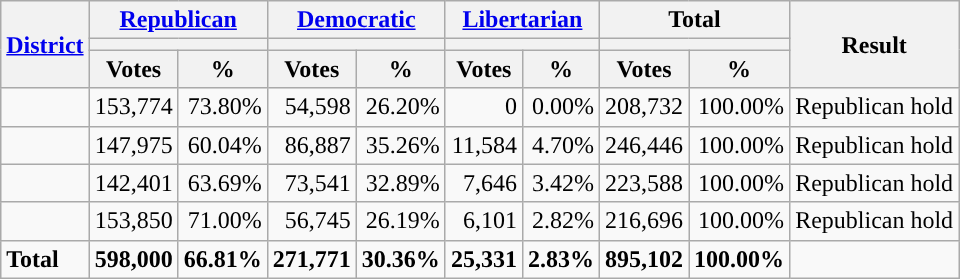<table class="wikitable plainrowheaders sortable" style="font-size:100%; text-align:right;">
<tr>
<th scope=col rowspan=3><a href='#'>District</a></th>
<th scope=col colspan=2><a href='#'>Republican</a></th>
<th scope=col colspan=2><a href='#'>Democratic</a></th>
<th scope=col colspan=2><a href='#'>Libertarian</a></th>
<th scope=col colspan=2>Total</th>
<th scope=col rowspan=3>Result</th>
</tr>
<tr>
<th scope=col colspan=2 style="background:"></th>
<th scope=col colspan=2 style="background:"></th>
<th scope=col colspan=2 style="background:"></th>
<th scope=col colspan=2></th>
</tr>
<tr>
<th scope=col data-sort-type="number">Votes</th>
<th scope=col data-sort-type="number">%</th>
<th scope=col data-sort-type="number">Votes</th>
<th scope=col data-sort-type="number">%</th>
<th scope=col data-sort-type="number">Votes</th>
<th scope=col data-sort-type="number">%</th>
<th scope=col data-sort-type="number">Votes</th>
<th scope=col data-sort-type="number">%</th>
</tr>
<tr>
<td align=left></td>
<td>153,774</td>
<td>73.80%</td>
<td>54,598</td>
<td>26.20%</td>
<td>0</td>
<td>0.00%</td>
<td>208,732</td>
<td>100.00%</td>
<td align=left>Republican hold</td>
</tr>
<tr>
<td align=left></td>
<td>147,975</td>
<td>60.04%</td>
<td>86,887</td>
<td>35.26%</td>
<td>11,584</td>
<td>4.70%</td>
<td>246,446</td>
<td>100.00%</td>
<td align=left>Republican hold</td>
</tr>
<tr>
<td align=left></td>
<td>142,401</td>
<td>63.69%</td>
<td>73,541</td>
<td>32.89%</td>
<td>7,646</td>
<td>3.42%</td>
<td>223,588</td>
<td>100.00%</td>
<td align=left>Republican hold</td>
</tr>
<tr>
<td align=left></td>
<td>153,850</td>
<td>71.00%</td>
<td>56,745</td>
<td>26.19%</td>
<td>6,101</td>
<td>2.82%</td>
<td>216,696</td>
<td>100.00%</td>
<td align=left>Republican hold</td>
</tr>
<tr class="sortbottom" style="font-weight:bold">
<td align=left>Total</td>
<td>598,000</td>
<td>66.81%</td>
<td>271,771</td>
<td>30.36%</td>
<td>25,331</td>
<td>2.83%</td>
<td>895,102</td>
<td>100.00%</td>
<td></td>
</tr>
</table>
